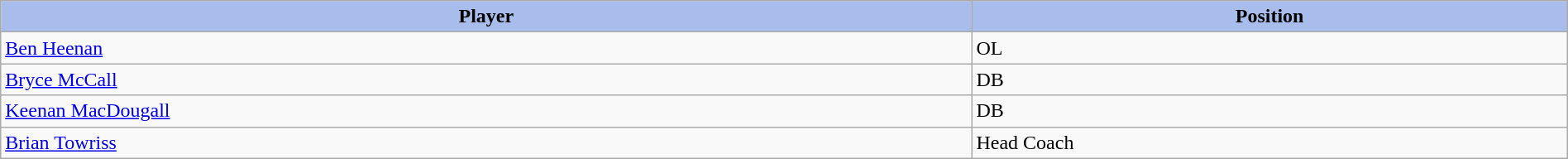<table class="wikitable" style="width: 100%">
<tr>
<th style="background:#A8BDEC;">Player</th>
<th style="background:#A8BDEC;">Position</th>
</tr>
<tr>
<td><a href='#'>Ben Heenan</a></td>
<td>OL</td>
</tr>
<tr>
<td><a href='#'>Bryce McCall</a></td>
<td>DB</td>
</tr>
<tr>
<td><a href='#'>Keenan MacDougall</a></td>
<td>DB</td>
</tr>
<tr>
<td><a href='#'>Brian Towriss</a></td>
<td>Head Coach</td>
</tr>
</table>
